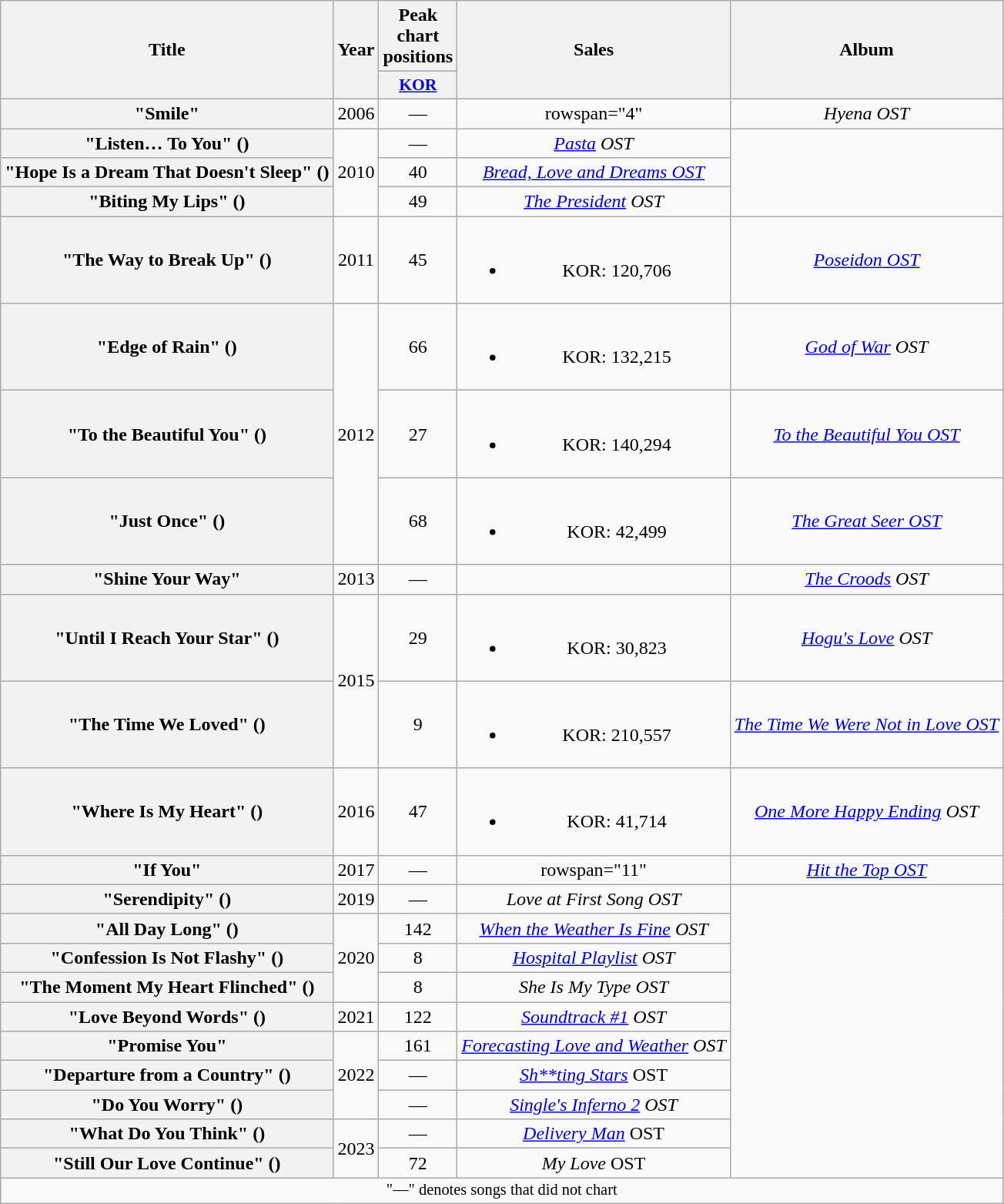<table class="wikitable plainrowheaders" style="text-align:center;">
<tr>
<th scope=col rowspan=2>Title</th>
<th scope=col rowspan=2>Year</th>
<th scope=col colspan=1>Peak<br>chart<br>positions</th>
<th scope=col rowspan=2>Sales</th>
<th scope=col rowspan=2>Album</th>
</tr>
<tr>
<th style="width:3em;font-size:90%;"><a href='#'>KOR</a><br></th>
</tr>
<tr>
<th scope=row>"Smile"</th>
<td>2006</td>
<td>—</td>
<td>rowspan="4" </td>
<td><em>Hyena OST</em></td>
</tr>
<tr>
<th scope=row>"Listen… To You" ()</th>
<td rowspan=3>2010</td>
<td>—</td>
<td><em><a href='#'>Pasta</a> OST</em></td>
</tr>
<tr>
<th scope=row>"Hope Is a Dream That Doesn't Sleep" ()</th>
<td>40</td>
<td><a href='#'><em>Bread, Love and Dreams OST</em></a></td>
</tr>
<tr>
<th scope=row>"Biting My Lips" ()<br></th>
<td>49</td>
<td><em><a href='#'>The President</a> OST</em></td>
</tr>
<tr>
<th scope=row>"The Way to Break Up" ()</th>
<td>2011</td>
<td>45</td>
<td><br><ul><li>KOR: 120,706</li></ul></td>
<td><a href='#'><em>Poseidon OST</em></a></td>
</tr>
<tr>
<th scope=row>"Edge of Rain" ()</th>
<td rowspan=3>2012</td>
<td>66</td>
<td><br><ul><li>KOR: 132,215</li></ul></td>
<td><em><a href='#'>God of War</a> OST</em></td>
</tr>
<tr>
<th scope=row>"To the Beautiful You" ()<br></th>
<td>27</td>
<td><br><ul><li>KOR: 140,294</li></ul></td>
<td><a href='#'><em>To the Beautiful You OST</em></a></td>
</tr>
<tr>
<th scope=row>"Just Once" ()</th>
<td>68</td>
<td><br><ul><li>KOR: 42,499</li></ul></td>
<td><em><a href='#'>The Great Seer OST</a></em></td>
</tr>
<tr>
<th scope=row>"Shine Your Way" </th>
<td>2013</td>
<td>—</td>
<td></td>
<td><em><a href='#'>The Croods</a> OST</em></td>
</tr>
<tr>
<th scope=row>"Until I Reach Your Star" ()</th>
<td rowspan=2>2015</td>
<td>29</td>
<td><br><ul><li>KOR: 30,823</li></ul></td>
<td><em><a href='#'>Hogu's Love</a> OST</em></td>
</tr>
<tr>
<th scope=row>"The Time We Loved" ()</th>
<td>9</td>
<td><br><ul><li>KOR: 210,557</li></ul></td>
<td><a href='#'><em>The Time We Were Not in Love OST</em></a></td>
</tr>
<tr>
<th scope=row>"Where Is My Heart" ()</th>
<td>2016</td>
<td>47</td>
<td><br><ul><li>KOR: 41,714</li></ul></td>
<td><em><a href='#'>One More Happy Ending</a> OST</em></td>
</tr>
<tr>
<th scope="row">"If You"</th>
<td>2017</td>
<td>—</td>
<td>rowspan="11" </td>
<td><em><a href='#'>Hit the Top OST</a></em></td>
</tr>
<tr>
<th scope="row">"Serendipity" ()<br></th>
<td>2019</td>
<td>—</td>
<td><em>Love at First Song OST</em></td>
</tr>
<tr>
<th scope="row">"All Day Long" ()</th>
<td rowspan=3>2020</td>
<td>142</td>
<td><em><a href='#'>When the Weather Is Fine</a> OST</em></td>
</tr>
<tr>
<th scope="row">"Confession Is Not Flashy" ()</th>
<td>8</td>
<td><em><a href='#'>Hospital Playlist</a> OST</em></td>
</tr>
<tr>
<th scope="row">"The Moment My Heart Flinched" ()</th>
<td>8</td>
<td><em>She Is My Type OST</em></td>
</tr>
<tr>
<th scope="row">"Love Beyond Words" ()</th>
<td>2021</td>
<td>122</td>
<td><em><a href='#'>Soundtrack #1</a> OST</em></td>
</tr>
<tr>
<th scope=row>"Promise You"</th>
<td rowspan=3>2022</td>
<td>161</td>
<td><em><a href='#'>Forecasting Love and Weather</a> OST</em></td>
</tr>
<tr>
<th scope=row>"Departure from a Country" ()</th>
<td>—</td>
<td><em><a href='#'>Sh**ting Stars</a></em> OST</td>
</tr>
<tr>
<th scope=row>"Do You Worry" ()</th>
<td>—</td>
<td><em><a href='#'>Single's Inferno 2</a> OST</em></td>
</tr>
<tr>
<th scope=row>"What Do You Think" ()</th>
<td rowspan="2">2023</td>
<td>—</td>
<td><em><a href='#'>Delivery Man</a></em> OST</td>
</tr>
<tr>
<th scope=row>"Still Our Love Continue" ()<br></th>
<td>72</td>
<td><em>My Love</em> OST</td>
</tr>
<tr>
<td colspan="5" style="font-size:85%;">"—" denotes songs that did not chart</td>
</tr>
</table>
